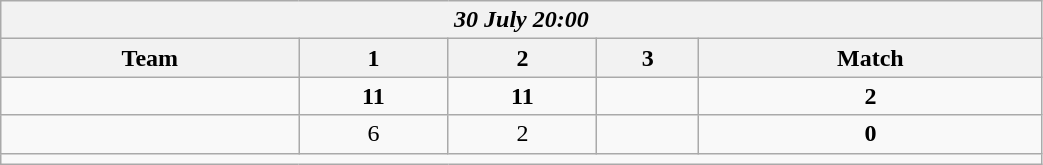<table class=wikitable style="text-align:center; width: 55%">
<tr>
<th colspan=10><em>30 July 20:00</em></th>
</tr>
<tr>
<th>Team</th>
<th>1</th>
<th>2</th>
<th>3</th>
<th>Match</th>
</tr>
<tr>
<td align=left><strong><br></strong></td>
<td><strong>11</strong></td>
<td><strong>11</strong></td>
<td></td>
<td><strong>2</strong></td>
</tr>
<tr>
<td align=left><br></td>
<td>6</td>
<td>2</td>
<td></td>
<td><strong>0</strong></td>
</tr>
<tr>
<td colspan=10></td>
</tr>
</table>
